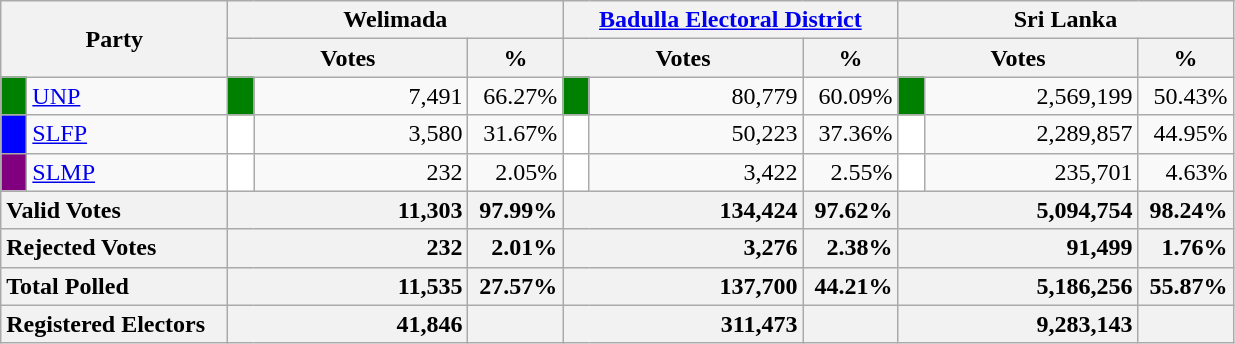<table class="wikitable">
<tr>
<th colspan="2" width="144px"rowspan="2">Party</th>
<th colspan="3" width="216px">Welimada</th>
<th colspan="3" width="216px"><a href='#'>Badulla Electoral District</a></th>
<th colspan="3" width="216px">Sri Lanka</th>
</tr>
<tr>
<th colspan="2" width="144px">Votes</th>
<th>%</th>
<th colspan="2" width="144px">Votes</th>
<th>%</th>
<th colspan="2" width="144px">Votes</th>
<th>%</th>
</tr>
<tr>
<td style="background-color:green;" width="10px"></td>
<td style="text-align:left;"><a href='#'>UNP</a></td>
<td style="background-color:green;" width="10px"></td>
<td style="text-align:right;">7,491</td>
<td style="text-align:right;">66.27%</td>
<td style="background-color:green;" width="10px"></td>
<td style="text-align:right;">80,779</td>
<td style="text-align:right;">60.09%</td>
<td style="background-color:green;" width="10px"></td>
<td style="text-align:right;">2,569,199</td>
<td style="text-align:right;">50.43%</td>
</tr>
<tr>
<td style="background-color:blue;" width="10px"></td>
<td style="text-align:left;"><a href='#'>SLFP</a></td>
<td style="background-color:white;" width="10px"></td>
<td style="text-align:right;">3,580</td>
<td style="text-align:right;">31.67%</td>
<td style="background-color:white;" width="10px"></td>
<td style="text-align:right;">50,223</td>
<td style="text-align:right;">37.36%</td>
<td style="background-color:white;" width="10px"></td>
<td style="text-align:right;">2,289,857</td>
<td style="text-align:right;">44.95%</td>
</tr>
<tr>
<td style="background-color:purple;" width="10px"></td>
<td style="text-align:left;"><a href='#'>SLMP</a></td>
<td style="background-color:white;" width="10px"></td>
<td style="text-align:right;">232</td>
<td style="text-align:right;">2.05%</td>
<td style="background-color:white;" width="10px"></td>
<td style="text-align:right;">3,422</td>
<td style="text-align:right;">2.55%</td>
<td style="background-color:white;" width="10px"></td>
<td style="text-align:right;">235,701</td>
<td style="text-align:right;">4.63%</td>
</tr>
<tr>
<th colspan="2" width="144px"style="text-align:left;">Valid Votes</th>
<th style="text-align:right;"colspan="2" width="144px">11,303</th>
<th style="text-align:right;">97.99%</th>
<th style="text-align:right;"colspan="2" width="144px">134,424</th>
<th style="text-align:right;">97.62%</th>
<th style="text-align:right;"colspan="2" width="144px">5,094,754</th>
<th style="text-align:right;">98.24%</th>
</tr>
<tr>
<th colspan="2" width="144px"style="text-align:left;">Rejected Votes</th>
<th style="text-align:right;"colspan="2" width="144px">232</th>
<th style="text-align:right;">2.01%</th>
<th style="text-align:right;"colspan="2" width="144px">3,276</th>
<th style="text-align:right;">2.38%</th>
<th style="text-align:right;"colspan="2" width="144px">91,499</th>
<th style="text-align:right;">1.76%</th>
</tr>
<tr>
<th colspan="2" width="144px"style="text-align:left;">Total Polled</th>
<th style="text-align:right;"colspan="2" width="144px">11,535</th>
<th style="text-align:right;">27.57%</th>
<th style="text-align:right;"colspan="2" width="144px">137,700</th>
<th style="text-align:right;">44.21%</th>
<th style="text-align:right;"colspan="2" width="144px">5,186,256</th>
<th style="text-align:right;">55.87%</th>
</tr>
<tr>
<th colspan="2" width="144px"style="text-align:left;">Registered Electors</th>
<th style="text-align:right;"colspan="2" width="144px">41,846</th>
<th></th>
<th style="text-align:right;"colspan="2" width="144px">311,473</th>
<th></th>
<th style="text-align:right;"colspan="2" width="144px">9,283,143</th>
<th></th>
</tr>
</table>
